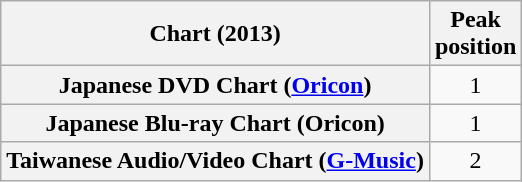<table class="wikitable plainrowheaders sortable" style="text-align:center; sortable">
<tr>
<th>Chart (2013)</th>
<th>Peak<br>position</th>
</tr>
<tr>
<th scope="row">Japanese DVD Chart (<a href='#'>Oricon</a>)</th>
<td>1</td>
</tr>
<tr>
<th scope="row">Japanese Blu-ray Chart (Oricon)</th>
<td>1</td>
</tr>
<tr>
<th scope="row">Taiwanese Audio/Video Chart (<a href='#'>G-Music</a>)</th>
<td>2</td>
</tr>
</table>
